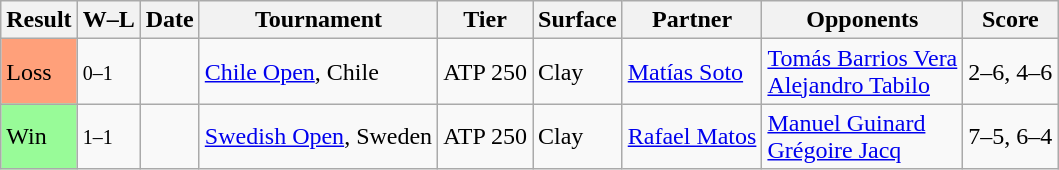<table class="sortable wikitable">
<tr>
<th>Result</th>
<th class="unsortable">W–L</th>
<th>Date</th>
<th>Tournament</th>
<th>Tier</th>
<th>Surface</th>
<th>Partner</th>
<th>Opponents</th>
<th class="unsortable">Score</th>
</tr>
<tr>
<td bgcolor=ffa07a>Loss</td>
<td><small>0–1</small></td>
<td><a href='#'></a></td>
<td><a href='#'>Chile Open</a>, Chile</td>
<td>ATP 250</td>
<td>Clay</td>
<td> <a href='#'>Matías Soto</a></td>
<td> <a href='#'>Tomás Barrios Vera</a><br> <a href='#'>Alejandro Tabilo</a></td>
<td>2–6, 4–6</td>
</tr>
<tr>
<td bgcolor=98fb98>Win</td>
<td><small>1–1</small></td>
<td><a href='#'></a></td>
<td><a href='#'>Swedish Open</a>, Sweden</td>
<td>ATP 250</td>
<td>Clay</td>
<td> <a href='#'>Rafael Matos</a></td>
<td> <a href='#'>Manuel Guinard</a> <br> <a href='#'>Grégoire Jacq</a></td>
<td>7–5, 6–4</td>
</tr>
</table>
